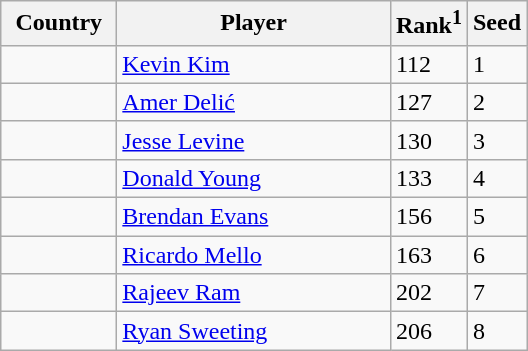<table class="sortable wikitable">
<tr>
<th width="70">Country</th>
<th width="175">Player</th>
<th>Rank<sup>1</sup></th>
<th>Seed</th>
</tr>
<tr>
<td></td>
<td><a href='#'>Kevin Kim</a></td>
<td>112</td>
<td>1</td>
</tr>
<tr>
<td></td>
<td><a href='#'>Amer Delić</a></td>
<td>127</td>
<td>2</td>
</tr>
<tr>
<td></td>
<td><a href='#'>Jesse Levine</a></td>
<td>130</td>
<td>3</td>
</tr>
<tr>
<td></td>
<td><a href='#'>Donald Young</a></td>
<td>133</td>
<td>4</td>
</tr>
<tr>
<td></td>
<td><a href='#'>Brendan Evans</a></td>
<td>156</td>
<td>5</td>
</tr>
<tr>
<td></td>
<td><a href='#'>Ricardo Mello</a></td>
<td>163</td>
<td>6</td>
</tr>
<tr>
<td></td>
<td><a href='#'>Rajeev Ram</a></td>
<td>202</td>
<td>7</td>
</tr>
<tr>
<td></td>
<td><a href='#'>Ryan Sweeting</a></td>
<td>206</td>
<td>8</td>
</tr>
</table>
